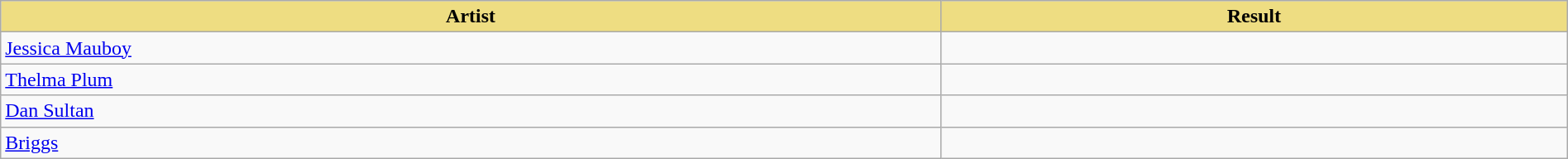<table class="wikitable" width=100%>
<tr>
<th style="width:15%;background:#EEDD82;">Artist</th>
<th style="width:10%;background:#EEDD82;">Result</th>
</tr>
<tr>
<td><a href='#'>Jessica Mauboy</a></td>
<td></td>
</tr>
<tr>
<td><a href='#'>Thelma Plum</a></td>
<td></td>
</tr>
<tr>
<td><a href='#'>Dan Sultan</a></td>
<td></td>
</tr>
<tr>
<td><a href='#'>Briggs</a></td>
<td></td>
</tr>
</table>
